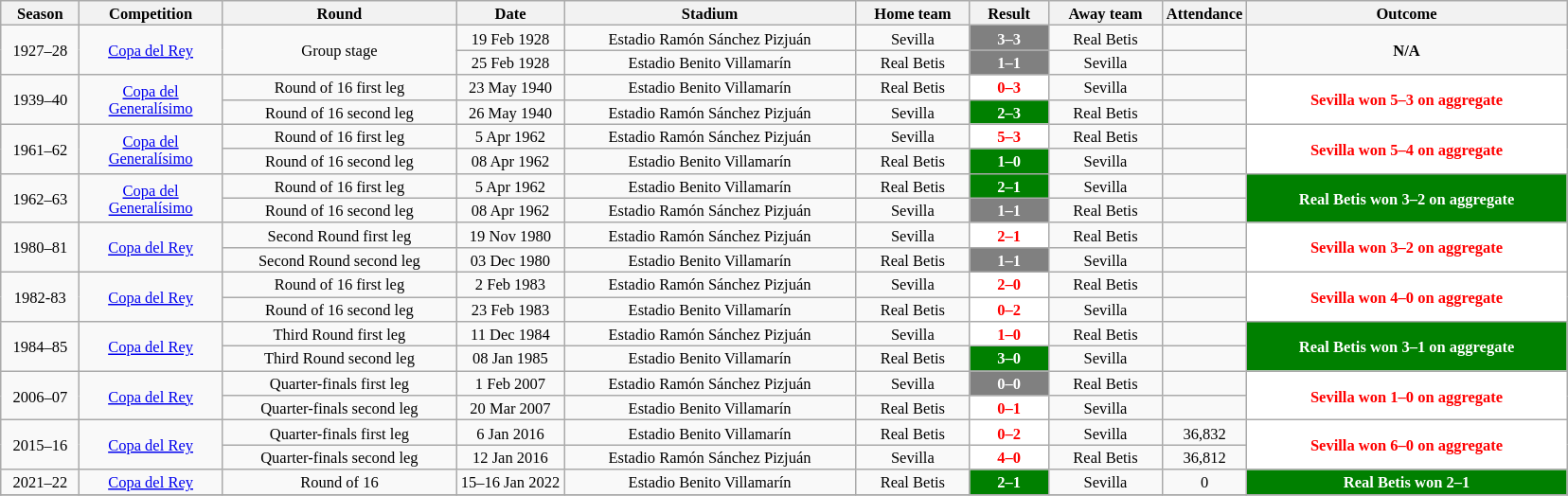<table class="wikitable" style="text-align: center; font-size: 11px">
<tr>
<th width="50">Season</th>
<th width="95">Competition</th>
<th width="160">Round</th>
<th width="70">Date</th>
<th width="200">Stadium</th>
<th width="75">Home team</th>
<th width="50">Result</th>
<th width="75">Away team</th>
<th width="50">Attendance</th>
<th width="220">Outcome</th>
</tr>
<tr>
<td rowspan=2>1927–28</td>
<td rowspan=2><a href='#'>Copa del Rey</a></td>
<td rowspan=2>Group stage</td>
<td>19 Feb 1928</td>
<td>Estadio Ramón Sánchez Pizjuán</td>
<td>Sevilla</td>
<td style="background:#808080;color:white;"><strong>3–3</strong></td>
<td>Real Betis</td>
<td></td>
<td rowspan=2><strong>N/A</strong></td>
</tr>
<tr>
<td>25 Feb 1928</td>
<td>Estadio Benito Villamarín</td>
<td>Real Betis</td>
<td style="background:#808080;color:white;"><strong>1–1</strong></td>
<td>Sevilla</td>
<td></td>
</tr>
<tr>
<td rowspan=2>1939–40</td>
<td rowspan=2><a href='#'>Copa del Generalísimo</a></td>
<td>Round of 16 first leg</td>
<td>23 May 1940</td>
<td>Estadio Benito Villamarín</td>
<td>Real Betis</td>
<td style="background:white;color:red;"><strong>0–3</strong></td>
<td>Sevilla</td>
<td></td>
<td rowspan=2 style="background:white;color:red;"><strong>Sevilla won 5–3 on aggregate</strong></td>
</tr>
<tr>
<td>Round of 16 second leg</td>
<td>26 May 1940</td>
<td>Estadio Ramón Sánchez Pizjuán</td>
<td>Sevilla</td>
<td style="background:green;color:white;"><strong>2–3</strong></td>
<td>Real Betis</td>
<td></td>
</tr>
<tr>
<td rowspan=2>1961–62</td>
<td rowspan=2><a href='#'>Copa del Generalísimo</a></td>
<td>Round of 16 first leg</td>
<td>5 Apr 1962</td>
<td>Estadio Ramón Sánchez Pizjuán</td>
<td>Sevilla</td>
<td style="background:white;color:red;"><strong>5–3</strong></td>
<td>Real Betis</td>
<td></td>
<td rowspan=2 style="background:white;color:red;"><strong>Sevilla won 5–4 on aggregate</strong></td>
</tr>
<tr>
<td>Round of 16 second leg</td>
<td>08 Apr 1962</td>
<td>Estadio Benito Villamarín</td>
<td>Real Betis</td>
<td style="background:green;color:white;"><strong>1–0</strong></td>
<td>Sevilla</td>
<td></td>
</tr>
<tr>
<td rowspan=2>1962–63</td>
<td rowspan=2><a href='#'>Copa del Generalísimo</a></td>
<td>Round of 16 first leg</td>
<td>5 Apr 1962</td>
<td>Estadio Benito Villamarín</td>
<td>Real Betis</td>
<td style="background:green;color:white;"><strong>2–1</strong></td>
<td>Sevilla</td>
<td></td>
<td rowspan=2 style="background:green;color:white;"><strong>Real Betis won 3–2 on aggregate</strong></td>
</tr>
<tr>
<td>Round of 16 second leg</td>
<td>08 Apr 1962</td>
<td>Estadio Ramón Sánchez Pizjuán</td>
<td>Sevilla</td>
<td style="background:#808080;color:white;"><strong>1–1</strong></td>
<td>Real Betis</td>
<td></td>
</tr>
<tr>
<td rowspan=2>1980–81</td>
<td rowspan=2><a href='#'>Copa del Rey</a></td>
<td>Second Round first leg</td>
<td>19 Nov 1980</td>
<td>Estadio Ramón Sánchez Pizjuán</td>
<td>Sevilla</td>
<td style="background:white;color:red;"><strong>2–1</strong></td>
<td>Real Betis</td>
<td></td>
<td rowspan=2 style="background:white;color:red;"><strong>Sevilla won 3–2 on aggregate</strong></td>
</tr>
<tr>
<td>Second Round second leg</td>
<td>03 Dec 1980</td>
<td>Estadio Benito Villamarín</td>
<td>Real Betis</td>
<td style="background:#808080;color:white;"><strong>1–1</strong></td>
<td>Sevilla</td>
<td></td>
</tr>
<tr>
<td rowspan=2>1982-83</td>
<td rowspan=2><a href='#'>Copa del Rey</a></td>
<td>Round of 16 first leg</td>
<td>2 Feb 1983</td>
<td>Estadio Ramón Sánchez Pizjuán</td>
<td>Sevilla</td>
<td style="background:white;color:red;"><strong>2–0</strong></td>
<td>Real Betis</td>
<td></td>
<td rowspan=2 style="background:white;color:red;"><strong>Sevilla won 4–0 on aggregate</strong></td>
</tr>
<tr>
<td>Round of 16 second leg</td>
<td>23 Feb 1983</td>
<td>Estadio Benito Villamarín</td>
<td>Real Betis</td>
<td style="background:white;color:red;"><strong>0–2</strong></td>
<td>Sevilla</td>
<td></td>
</tr>
<tr>
<td rowspan=2>1984–85</td>
<td rowspan=2><a href='#'>Copa del Rey</a></td>
<td>Third Round first leg</td>
<td>11 Dec 1984</td>
<td>Estadio Ramón Sánchez Pizjuán</td>
<td>Sevilla</td>
<td style="background:white;color:red;"><strong>1–0</strong></td>
<td>Real Betis</td>
<td></td>
<td rowspan=2 style="background:green;color:white;"><strong>Real Betis won 3–1 on aggregate</strong></td>
</tr>
<tr>
<td>Third Round second leg</td>
<td>08 Jan 1985</td>
<td>Estadio Benito Villamarín</td>
<td>Real Betis</td>
<td style="background:green;color:white;"><strong>3–0</strong></td>
<td>Sevilla</td>
<td></td>
</tr>
<tr>
<td rowspan=2>2006–07</td>
<td rowspan=2><a href='#'>Copa del Rey</a></td>
<td>Quarter-finals first leg</td>
<td>1 Feb 2007</td>
<td>Estadio Ramón Sánchez Pizjuán</td>
<td>Sevilla</td>
<td style="background:#808080;color:white;"><strong>0–0</strong></td>
<td>Real Betis</td>
<td></td>
<td rowspan=2 style="background:white;color:red;"><strong>Sevilla won 1–0 on aggregate</strong></td>
</tr>
<tr>
<td>Quarter-finals second leg</td>
<td>20 Mar 2007</td>
<td>Estadio Benito Villamarín</td>
<td>Real Betis</td>
<td style="background:white;color:red;"><strong>0–1</strong></td>
<td>Sevilla</td>
<td></td>
</tr>
<tr>
<td rowspan=2>2015–16</td>
<td rowspan=2><a href='#'>Copa del Rey</a></td>
<td>Quarter-finals first leg</td>
<td>6 Jan 2016</td>
<td>Estadio Benito Villamarín</td>
<td>Real Betis</td>
<td style="background:white;color:red;"><strong>0–2</strong></td>
<td>Sevilla</td>
<td>36,832</td>
<td rowspan=2 style="background:white;color:red;"><strong>Sevilla won 6–0 on aggregate</strong></td>
</tr>
<tr>
<td>Quarter-finals second leg</td>
<td>12 Jan 2016</td>
<td>Estadio Ramón Sánchez Pizjuán</td>
<td>Sevilla</td>
<td style="background:white;color:red;"><strong>4–0</strong></td>
<td>Real Betis</td>
<td>36,812</td>
</tr>
<tr>
<td>2021–22</td>
<td><a href='#'>Copa del Rey</a></td>
<td>Round of 16</td>
<td>15–16 Jan 2022</td>
<td>Estadio Benito Villamarín</td>
<td>Real Betis</td>
<td style="background:green;color:white;"><strong>2–1</strong></td>
<td>Sevilla</td>
<td>0</td>
<td style="background:green;color:white;"><strong>Real Betis won 2–1</strong></td>
</tr>
<tr>
</tr>
</table>
